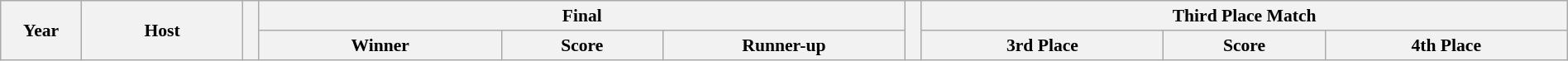<table class="wikitable" style="font-size: 90%; text-align: center; width: 100%;">
<tr>
<th rowspan="2" width="5%">Year</th>
<th rowspan="2" width="10%">Host</th>
<th width="1%" rowspan="15"></th>
<th colspan="3">Final</th>
<th width="1%" rowspan="15"></th>
<th colspan="3">Third Place Match</th>
</tr>
<tr>
<th width="15%">Winner</th>
<th width="10%">Score</th>
<th width="15%">Runner-up</th>
<th width="15%">3rd Place</th>
<th width="10%">Score</th>
<th width="15%">4th Place</th>
</tr>
</table>
